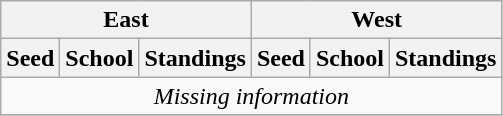<table class="wikitable">
<tr>
<th colspan=3>East</th>
<th colspan=3>West</th>
</tr>
<tr>
<th>Seed</th>
<th>School</th>
<th>Standings</th>
<th>Seed</th>
<th>School</th>
<th>Standings</th>
</tr>
<tr align=center>
<td colspan=6><em>Missing information</em></td>
</tr>
<tr>
</tr>
</table>
